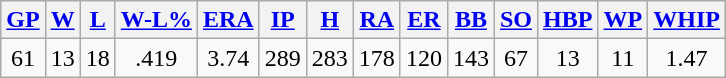<table class="wikitable">
<tr>
<th><a href='#'>GP</a></th>
<th><a href='#'>W</a></th>
<th><a href='#'>L</a></th>
<th><a href='#'>W-L%</a></th>
<th><a href='#'>ERA</a></th>
<th><a href='#'>IP</a></th>
<th><a href='#'>H</a></th>
<th><a href='#'>RA</a></th>
<th><a href='#'>ER</a></th>
<th><a href='#'>BB</a></th>
<th><a href='#'>SO</a></th>
<th><a href='#'>HBP</a></th>
<th><a href='#'>WP</a></th>
<th><a href='#'>WHIP</a></th>
</tr>
<tr align=center>
<td>61</td>
<td>13</td>
<td>18</td>
<td>.419</td>
<td>3.74</td>
<td>289</td>
<td>283</td>
<td>178</td>
<td>120</td>
<td>143</td>
<td>67</td>
<td>13</td>
<td>11</td>
<td>1.47</td>
</tr>
</table>
